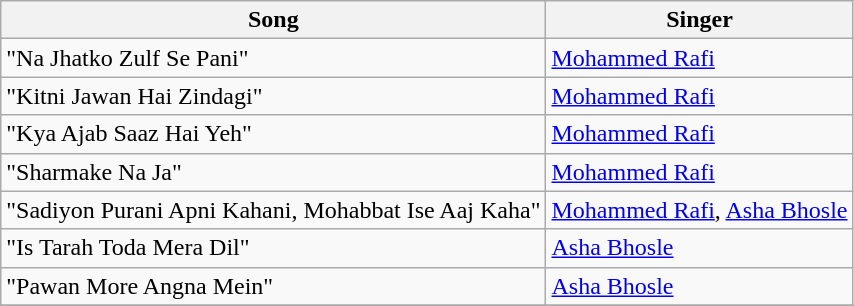<table class="wikitable">
<tr>
<th>Song</th>
<th>Singer</th>
</tr>
<tr>
<td>"Na Jhatko Zulf Se Pani"</td>
<td><a href='#'>Mohammed Rafi</a></td>
</tr>
<tr>
<td>"Kitni Jawan Hai Zindagi"</td>
<td><a href='#'>Mohammed Rafi</a></td>
</tr>
<tr>
<td>"Kya Ajab Saaz Hai Yeh"</td>
<td><a href='#'>Mohammed Rafi</a></td>
</tr>
<tr>
<td>"Sharmake Na Ja"</td>
<td><a href='#'>Mohammed Rafi</a></td>
</tr>
<tr>
<td>"Sadiyon Purani Apni Kahani, Mohabbat Ise Aaj Kaha"</td>
<td><a href='#'>Mohammed Rafi</a>, <a href='#'>Asha Bhosle</a></td>
</tr>
<tr>
<td>"Is Tarah Toda Mera Dil"</td>
<td><a href='#'>Asha Bhosle</a></td>
</tr>
<tr>
<td>"Pawan More Angna Mein"</td>
<td><a href='#'>Asha Bhosle</a></td>
</tr>
<tr>
</tr>
</table>
